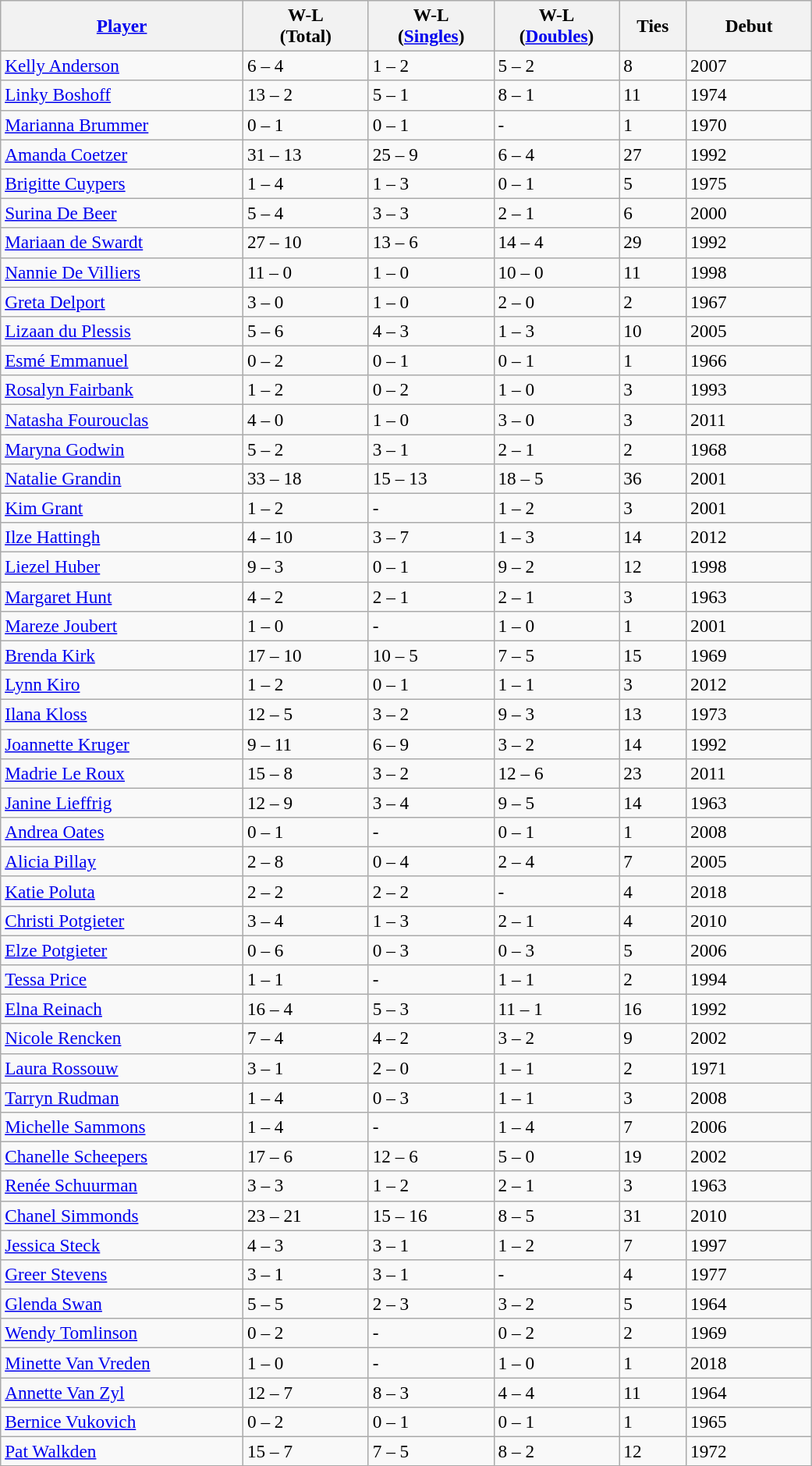<table class="wikitable sortable" style=font-size:97%>
<tr>
<th width=200><a href='#'>Player</a></th>
<th width=100>W-L<br>(Total)</th>
<th width=100>W-L<br>(<a href='#'>Singles</a>)</th>
<th width=100>W-L<br>(<a href='#'>Doubles</a>)</th>
<th width=50>Ties</th>
<th width=100>Debut</th>
</tr>
<tr>
<td><a href='#'>Kelly Anderson</a></td>
<td>6 – 4</td>
<td>1 – 2</td>
<td>5 – 2</td>
<td>8</td>
<td>2007</td>
</tr>
<tr>
<td><a href='#'>Linky Boshoff</a></td>
<td>13 – 2</td>
<td>5 – 1</td>
<td>8 – 1</td>
<td>11</td>
<td>1974</td>
</tr>
<tr>
<td><a href='#'>Marianna Brummer</a></td>
<td>0 – 1</td>
<td>0 – 1</td>
<td>-</td>
<td>1</td>
<td>1970</td>
</tr>
<tr>
<td><a href='#'>Amanda Coetzer</a></td>
<td>31 – 13</td>
<td>25 – 9</td>
<td>6 – 4</td>
<td>27</td>
<td>1992</td>
</tr>
<tr>
<td><a href='#'>Brigitte Cuypers</a></td>
<td>1 – 4</td>
<td>1 – 3</td>
<td>0 – 1</td>
<td>5</td>
<td>1975</td>
</tr>
<tr>
<td><a href='#'>Surina De Beer</a></td>
<td>5 – 4</td>
<td>3 – 3</td>
<td>2 – 1</td>
<td>6</td>
<td>2000</td>
</tr>
<tr>
<td><a href='#'>Mariaan de Swardt</a></td>
<td>27 – 10</td>
<td>13 – 6</td>
<td>14 – 4</td>
<td>29</td>
<td>1992</td>
</tr>
<tr>
<td><a href='#'>Nannie De Villiers</a></td>
<td>11 – 0</td>
<td>1 – 0</td>
<td>10 – 0</td>
<td>11</td>
<td>1998</td>
</tr>
<tr>
<td><a href='#'>Greta Delport</a></td>
<td>3 – 0</td>
<td>1 – 0</td>
<td>2 – 0</td>
<td>2</td>
<td>1967</td>
</tr>
<tr>
<td><a href='#'>Lizaan du Plessis</a></td>
<td>5 – 6</td>
<td>4 – 3</td>
<td>1 – 3</td>
<td>10</td>
<td>2005</td>
</tr>
<tr>
<td><a href='#'>Esmé Emmanuel</a></td>
<td>0 – 2</td>
<td>0 – 1</td>
<td>0 – 1</td>
<td>1</td>
<td>1966</td>
</tr>
<tr>
<td><a href='#'>Rosalyn Fairbank</a></td>
<td>1 – 2</td>
<td>0 – 2</td>
<td>1 – 0</td>
<td>3</td>
<td>1993</td>
</tr>
<tr>
<td><a href='#'>Natasha Fourouclas</a></td>
<td>4 – 0</td>
<td>1 – 0</td>
<td>3 – 0</td>
<td>3</td>
<td>2011</td>
</tr>
<tr>
<td><a href='#'>Maryna Godwin</a></td>
<td>5 – 2</td>
<td>3 – 1</td>
<td>2 – 1</td>
<td>2</td>
<td>1968</td>
</tr>
<tr>
<td><a href='#'>Natalie Grandin</a></td>
<td>33 – 18</td>
<td>15 – 13</td>
<td>18 – 5</td>
<td>36</td>
<td>2001</td>
</tr>
<tr>
<td><a href='#'>Kim Grant</a></td>
<td>1 – 2</td>
<td>-</td>
<td>1 – 2</td>
<td>3</td>
<td>2001</td>
</tr>
<tr>
<td><a href='#'>Ilze Hattingh</a></td>
<td>4 – 10</td>
<td>3 – 7</td>
<td>1 – 3</td>
<td>14</td>
<td>2012</td>
</tr>
<tr>
<td><a href='#'>Liezel Huber</a></td>
<td>9 – 3</td>
<td>0 – 1</td>
<td>9 – 2</td>
<td>12</td>
<td>1998</td>
</tr>
<tr>
<td><a href='#'>Margaret Hunt</a></td>
<td>4 – 2</td>
<td>2 – 1</td>
<td>2 – 1</td>
<td>3</td>
<td>1963</td>
</tr>
<tr>
<td><a href='#'>Mareze Joubert</a></td>
<td>1 – 0</td>
<td>-</td>
<td>1 – 0</td>
<td>1</td>
<td>2001</td>
</tr>
<tr>
<td><a href='#'>Brenda Kirk</a></td>
<td>17 – 10</td>
<td>10 – 5</td>
<td>7 – 5</td>
<td>15</td>
<td>1969</td>
</tr>
<tr>
<td><a href='#'>Lynn Kiro</a></td>
<td>1 – 2</td>
<td>0 – 1</td>
<td>1 – 1</td>
<td>3</td>
<td>2012</td>
</tr>
<tr>
<td><a href='#'>Ilana Kloss</a></td>
<td>12 – 5</td>
<td>3 – 2</td>
<td>9 – 3</td>
<td>13</td>
<td>1973</td>
</tr>
<tr>
<td><a href='#'>Joannette Kruger</a></td>
<td>9 – 11</td>
<td>6 – 9</td>
<td>3 – 2</td>
<td>14</td>
<td>1992</td>
</tr>
<tr>
<td><a href='#'>Madrie Le Roux</a></td>
<td>15 – 8</td>
<td>3 – 2</td>
<td>12 – 6</td>
<td>23</td>
<td>2011</td>
</tr>
<tr>
<td><a href='#'>Janine Lieffrig</a></td>
<td>12 – 9</td>
<td>3 – 4</td>
<td>9 – 5</td>
<td>14</td>
<td>1963</td>
</tr>
<tr>
<td><a href='#'>Andrea Oates</a></td>
<td>0 – 1</td>
<td>-</td>
<td>0 – 1</td>
<td>1</td>
<td>2008</td>
</tr>
<tr>
<td><a href='#'>Alicia Pillay</a></td>
<td>2 – 8</td>
<td>0 – 4</td>
<td>2 – 4</td>
<td>7</td>
<td>2005</td>
</tr>
<tr>
<td><a href='#'>Katie Poluta</a></td>
<td>2 – 2</td>
<td>2 – 2</td>
<td>-</td>
<td>4</td>
<td>2018</td>
</tr>
<tr>
<td><a href='#'>Christi Potgieter</a></td>
<td>3 – 4</td>
<td>1 – 3</td>
<td>2 – 1</td>
<td>4</td>
<td>2010</td>
</tr>
<tr>
<td><a href='#'>Elze Potgieter</a></td>
<td>0 – 6</td>
<td>0 – 3</td>
<td>0 – 3</td>
<td>5</td>
<td>2006</td>
</tr>
<tr>
<td><a href='#'>Tessa Price</a></td>
<td>1 – 1</td>
<td>-</td>
<td>1 – 1</td>
<td>2</td>
<td>1994</td>
</tr>
<tr>
<td><a href='#'>Elna Reinach</a></td>
<td>16 – 4</td>
<td>5 – 3</td>
<td>11 – 1</td>
<td>16</td>
<td>1992</td>
</tr>
<tr>
<td><a href='#'>Nicole Rencken</a></td>
<td>7 – 4</td>
<td>4 – 2</td>
<td>3 – 2</td>
<td>9</td>
<td>2002</td>
</tr>
<tr>
<td><a href='#'>Laura Rossouw</a></td>
<td>3 – 1</td>
<td>2 – 0</td>
<td>1 – 1</td>
<td>2</td>
<td>1971</td>
</tr>
<tr>
<td><a href='#'>Tarryn Rudman</a></td>
<td>1 – 4</td>
<td>0 – 3</td>
<td>1 – 1</td>
<td>3</td>
<td>2008</td>
</tr>
<tr>
<td><a href='#'>Michelle Sammons</a></td>
<td>1 – 4</td>
<td>-</td>
<td>1 – 4</td>
<td>7</td>
<td>2006</td>
</tr>
<tr>
<td><a href='#'>Chanelle Scheepers</a></td>
<td>17 – 6</td>
<td>12 – 6</td>
<td>5 – 0</td>
<td>19</td>
<td>2002</td>
</tr>
<tr>
<td><a href='#'>Renée Schuurman</a></td>
<td>3 – 3</td>
<td>1 – 2</td>
<td>2 – 1</td>
<td>3</td>
<td>1963</td>
</tr>
<tr>
<td><a href='#'>Chanel Simmonds</a></td>
<td>23 – 21</td>
<td>15 – 16</td>
<td>8 – 5</td>
<td>31</td>
<td>2010</td>
</tr>
<tr>
<td><a href='#'>Jessica Steck</a></td>
<td>4 – 3</td>
<td>3 – 1</td>
<td>1 – 2</td>
<td>7</td>
<td>1997</td>
</tr>
<tr>
<td><a href='#'>Greer Stevens</a></td>
<td>3 – 1</td>
<td>3 – 1</td>
<td>-</td>
<td>4</td>
<td>1977</td>
</tr>
<tr>
<td><a href='#'>Glenda Swan</a></td>
<td>5 – 5</td>
<td>2 – 3</td>
<td>3 – 2</td>
<td>5</td>
<td>1964</td>
</tr>
<tr>
<td><a href='#'>Wendy Tomlinson</a></td>
<td>0 – 2</td>
<td>-</td>
<td>0 – 2</td>
<td>2</td>
<td>1969</td>
</tr>
<tr>
<td><a href='#'>Minette Van Vreden</a></td>
<td>1 – 0</td>
<td>-</td>
<td>1 – 0</td>
<td>1</td>
<td>2018</td>
</tr>
<tr>
<td><a href='#'>Annette Van Zyl</a></td>
<td>12 – 7</td>
<td>8 – 3</td>
<td>4 – 4</td>
<td>11</td>
<td>1964</td>
</tr>
<tr>
<td><a href='#'>Bernice Vukovich</a></td>
<td>0 – 2</td>
<td>0 – 1</td>
<td>0 – 1</td>
<td>1</td>
<td>1965</td>
</tr>
<tr>
<td><a href='#'>Pat Walkden</a></td>
<td>15 – 7</td>
<td>7 – 5</td>
<td>8 – 2</td>
<td>12</td>
<td>1972</td>
</tr>
</table>
